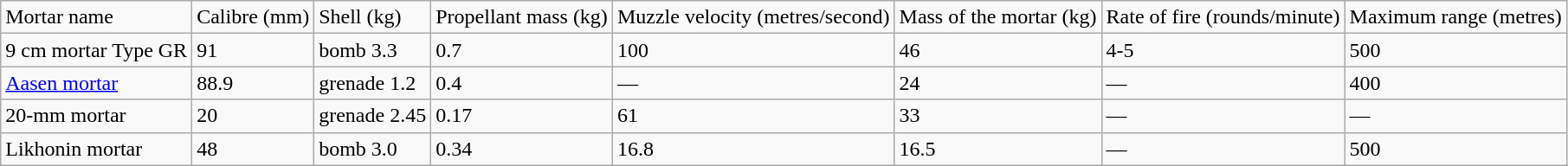<table class="wikitable">
<tr>
<td>Mortar name</td>
<td>Calibre (mm)</td>
<td>Shell (kg)</td>
<td>Propellant mass (kg)</td>
<td>Muzzle velocity (metres/second)</td>
<td>Mass of the mortar (kg)</td>
<td>Rate of fire (rounds/minute)</td>
<td>Maximum range (metres)</td>
</tr>
<tr>
<td>9 cm mortar Type GR</td>
<td>91</td>
<td>bomb 3.3</td>
<td>0.7</td>
<td>100</td>
<td>46</td>
<td>4-5</td>
<td>500</td>
</tr>
<tr>
<td><a href='#'>Aasen mortar</a></td>
<td>88.9</td>
<td>grenade 1.2</td>
<td>0.4</td>
<td>—</td>
<td>24</td>
<td>—</td>
<td>400</td>
</tr>
<tr>
<td>20-mm mortar</td>
<td>20</td>
<td>grenade 2.45</td>
<td>0.17</td>
<td>61</td>
<td>33</td>
<td>—</td>
<td>—</td>
</tr>
<tr>
<td>Likhonin mortar</td>
<td>48</td>
<td>bomb 3.0</td>
<td>0.34</td>
<td>16.8</td>
<td>16.5</td>
<td>—</td>
<td>500</td>
</tr>
</table>
